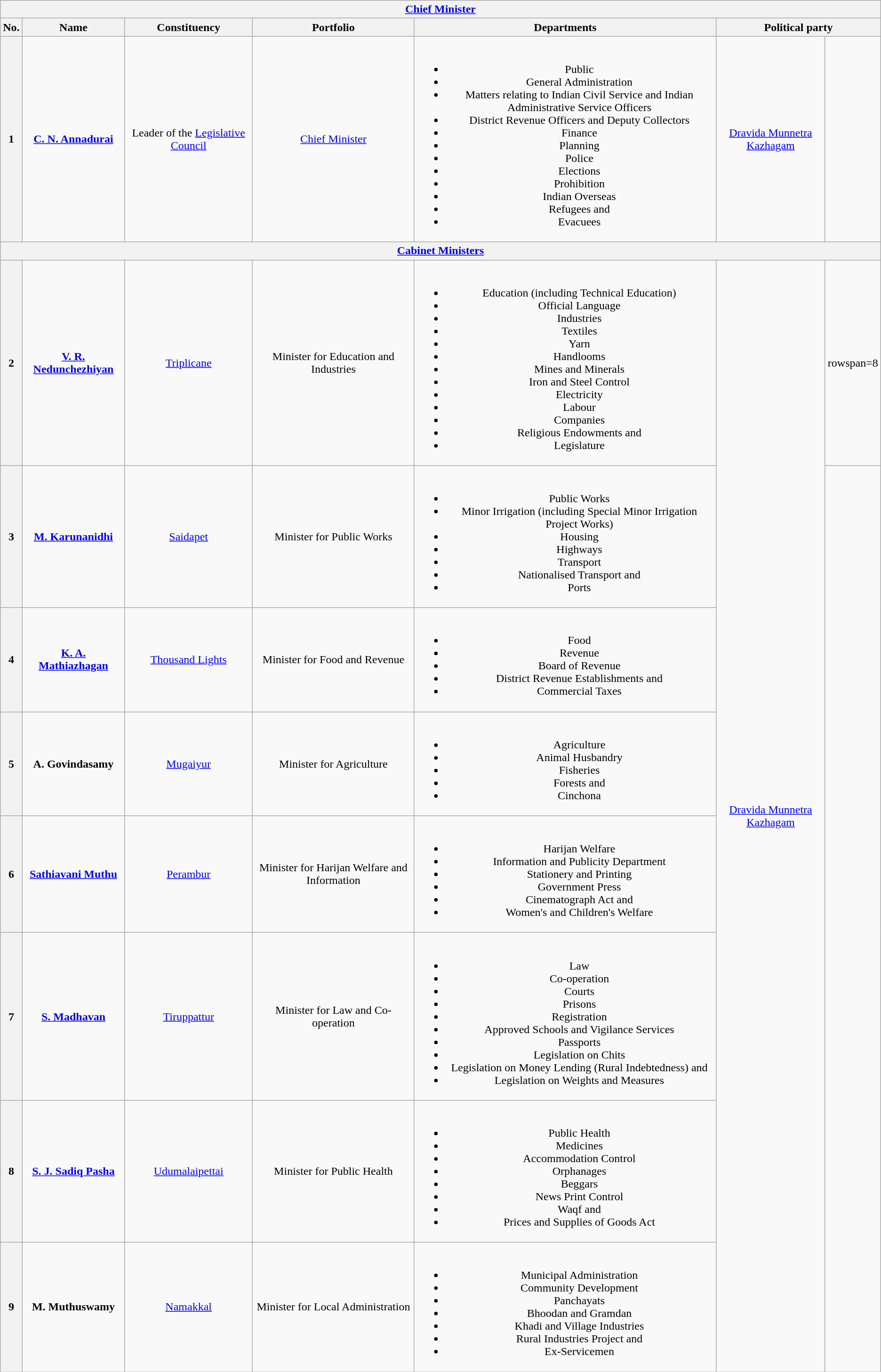<table class="wikitable" style="text-align:center;">
<tr>
<th colspan=7><a href='#'>Chief Minister</a></th>
</tr>
<tr>
<th>No.</th>
<th>Name</th>
<th>Constituency</th>
<th>Portfolio</th>
<th>Departments</th>
<th colspan=2>Political party</th>
</tr>
<tr>
<th>1</th>
<td><strong><a href='#'>C. N. Annadurai</a></strong></td>
<td>Leader of the <a href='#'>Legislative Council</a></td>
<td><a href='#'>Chief Minister</a></td>
<td><br><ul><li>Public</li><li>General Administration</li><li>Matters relating to Indian Civil Service and Indian Administrative Service Officers</li><li>District Revenue Officers and Deputy Collectors</li><li>Finance</li><li>Planning</li><li>Police</li><li>Elections</li><li>Prohibition</li><li>Indian Overseas</li><li>Refugees and</li><li>Evacuees</li></ul></td>
<td><a href='#'>Dravida Munnetra Kazhagam</a></td>
<td></td>
</tr>
<tr>
<th colspan=7><a href='#'>Cabinet Ministers</a></th>
</tr>
<tr>
<th>2</th>
<td><strong><a href='#'>V. R. Nedunchezhiyan</a></strong></td>
<td><a href='#'>Triplicane</a></td>
<td>Minister for Education and Industries</td>
<td><br><ul><li>Education (including Technical Education)</li><li>Official Language</li><li>Industries</li><li>Textiles</li><li>Yarn</li><li>Handlooms</li><li>Mines and Minerals</li><li>Iron and Steel Control</li><li>Electricity</li><li>Labour</li><li>Companies</li><li>Religious Endowments and</li><li>Legislature</li></ul></td>
<td rowspan=8><a href='#'>Dravida Munnetra Kazhagam</a></td>
<td>rowspan=8 </td>
</tr>
<tr>
<th>3</th>
<td><strong><a href='#'>M. Karunanidhi</a></strong></td>
<td><a href='#'>Saidapet</a></td>
<td>Minister for Public Works</td>
<td><br><ul><li>Public Works</li><li>Minor Irrigation (including Special Minor Irrigation Project Works)</li><li>Housing</li><li>Highways</li><li>Transport</li><li>Nationalised Transport and</li><li>Ports</li></ul></td>
</tr>
<tr>
<th>4</th>
<td><strong><a href='#'>K. A. Mathiazhagan</a></strong></td>
<td><a href='#'>Thousand Lights</a></td>
<td>Minister for Food and Revenue</td>
<td><br><ul><li>Food</li><li>Revenue</li><li>Board of Revenue</li><li>District Revenue Establishments and</li><li>Commercial Taxes</li></ul></td>
</tr>
<tr>
<th>5</th>
<td><strong>A. Govindasamy</strong></td>
<td><a href='#'>Mugaiyur</a></td>
<td>Minister for Agriculture</td>
<td><br><ul><li>Agriculture</li><li>Animal Husbandry</li><li>Fisheries</li><li>Forests and</li><li>Cinchona</li></ul></td>
</tr>
<tr>
<th>6</th>
<td><strong><a href='#'>Sathiavani Muthu</a></strong></td>
<td><a href='#'>Perambur</a></td>
<td>Minister for Harijan Welfare and Information</td>
<td><br><ul><li>Harijan Welfare</li><li>Information and Publicity Department</li><li>Stationery and Printing</li><li>Government Press</li><li>Cinematograph Act and</li><li>Women's and Children's Welfare</li></ul></td>
</tr>
<tr>
<th>7</th>
<td><strong><a href='#'>S. Madhavan</a></strong></td>
<td><a href='#'>Tiruppattur</a></td>
<td>Minister for Law and Co-operation</td>
<td><br><ul><li>Law</li><li>Co-operation</li><li>Courts</li><li>Prisons</li><li>Registration</li><li>Approved Schools and Vigilance Services</li><li>Passports</li><li>Legislation on Chits</li><li>Legislation on Money Lending (Rural Indebtedness) and</li><li>Legislation on Weights and Measures</li></ul></td>
</tr>
<tr>
<th>8</th>
<td><strong><a href='#'>S. J. Sadiq Pasha</a></strong></td>
<td><a href='#'>Udumalaipettai</a></td>
<td>Minister for Public Health</td>
<td><br><ul><li>Public Health</li><li>Medicines</li><li>Accommodation Control</li><li>Orphanages</li><li>Beggars</li><li>News Print Control</li><li>Waqf and</li><li>Prices and Supplies of Goods Act</li></ul></td>
</tr>
<tr>
<th>9</th>
<td><strong>M. Muthuswamy</strong></td>
<td><a href='#'>Namakkal</a></td>
<td>Minister for Local Administration</td>
<td><br><ul><li>Municipal Administration</li><li>Community Development</li><li>Panchayats</li><li>Bhoodan and Gramdan</li><li>Khadi and Village Industries</li><li>Rural Industries Project and</li><li>Ex-Servicemen</li></ul></td>
</tr>
</table>
